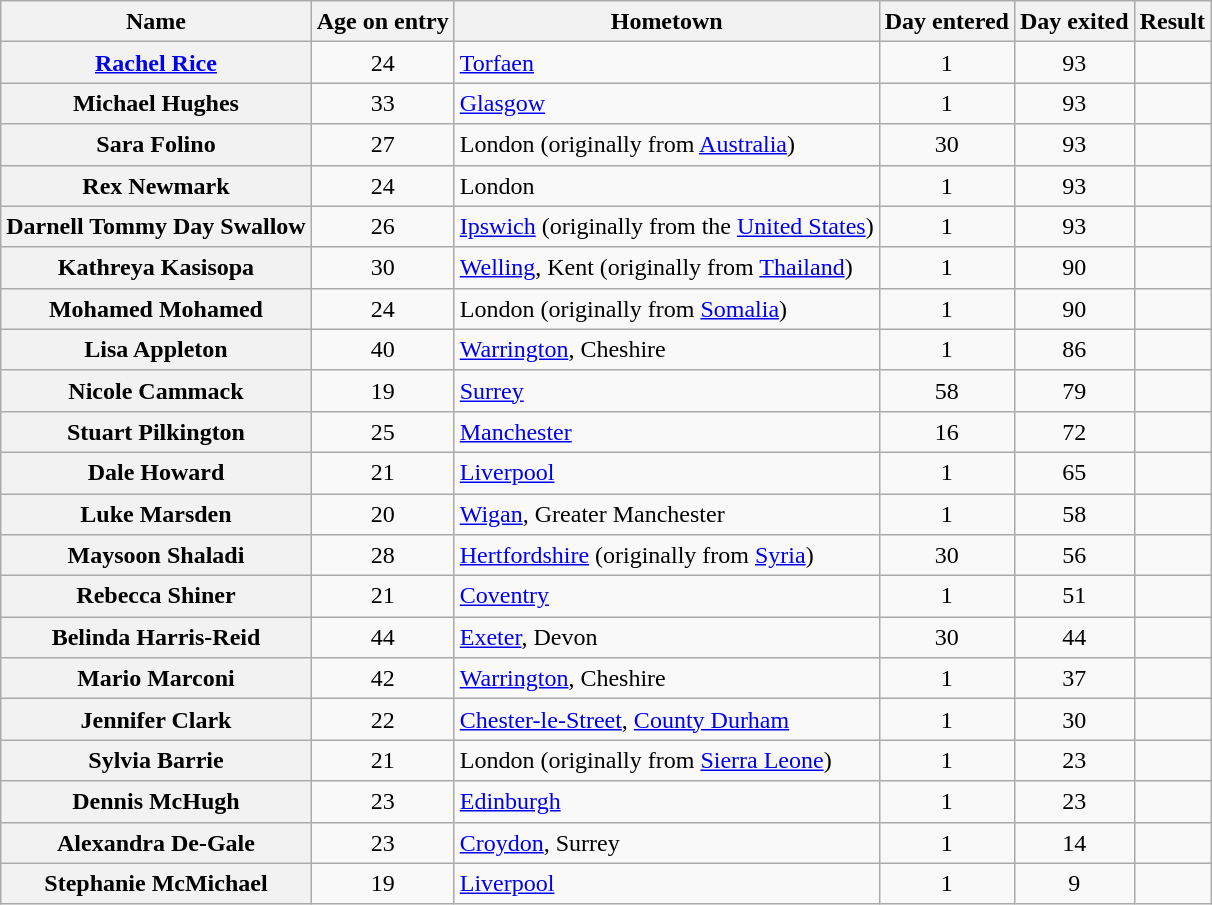<table class="wikitable sortable" style="text-align:left; line-height:20px; width:auto;">
<tr>
<th scope="col">Name</th>
<th scope="col">Age on entry</th>
<th scope="col">Hometown</th>
<th scope="col">Day entered</th>
<th scope="col">Day exited</th>
<th scope="col">Result</th>
</tr>
<tr>
<th scope="row"><a href='#'>Rachel Rice</a></th>
<td align="center">24</td>
<td><a href='#'>Torfaen</a></td>
<td align="center">1</td>
<td align="center">93</td>
<td></td>
</tr>
<tr>
<th scope="row">Michael Hughes</th>
<td align="center">33</td>
<td><a href='#'>Glasgow</a></td>
<td align="center">1</td>
<td align="center">93</td>
<td></td>
</tr>
<tr>
<th scope="row">Sara Folino</th>
<td align="center">27</td>
<td>London (originally from <a href='#'>Australia</a>)</td>
<td align="center">30</td>
<td align="center">93</td>
<td></td>
</tr>
<tr>
<th scope="row">Rex Newmark</th>
<td align="center">24</td>
<td>London</td>
<td align="center">1</td>
<td align="center">93</td>
<td></td>
</tr>
<tr>
<th scope="row">Darnell Tommy Day Swallow</th>
<td align="center">26</td>
<td><a href='#'>Ipswich</a> (originally from the <a href='#'>United States</a>)</td>
<td align="center">1</td>
<td align="center">93</td>
<td></td>
</tr>
<tr>
<th scope="row">Kathreya Kasisopa</th>
<td align="center">30</td>
<td><a href='#'>Welling</a>, Kent (originally from <a href='#'>Thailand</a>)</td>
<td align="center">1</td>
<td align="center">90</td>
<td></td>
</tr>
<tr>
<th scope="row">Mohamed Mohamed</th>
<td align="center">24</td>
<td>London (originally from <a href='#'>Somalia</a>)</td>
<td align="center">1</td>
<td align="center">90</td>
<td></td>
</tr>
<tr>
<th scope="row">Lisa Appleton</th>
<td align="center">40</td>
<td><a href='#'>Warrington</a>, Cheshire</td>
<td align="center">1</td>
<td align="center">86</td>
<td></td>
</tr>
<tr>
<th scope="row">Nicole Cammack</th>
<td align="center">19</td>
<td><a href='#'>Surrey</a></td>
<td align="center">58</td>
<td align="center">79</td>
<td></td>
</tr>
<tr>
<th scope="row">Stuart Pilkington</th>
<td align="center">25</td>
<td><a href='#'>Manchester</a></td>
<td align="center">16</td>
<td align="center">72</td>
<td></td>
</tr>
<tr>
<th scope="row">Dale Howard</th>
<td align="center">21</td>
<td><a href='#'>Liverpool</a></td>
<td align="center">1</td>
<td align="center">65</td>
<td></td>
</tr>
<tr>
<th scope="row">Luke Marsden</th>
<td align="center">20</td>
<td><a href='#'>Wigan</a>, Greater Manchester</td>
<td align="center">1</td>
<td align="center">58</td>
<td></td>
</tr>
<tr>
<th scope="row">Maysoon Shaladi</th>
<td align="center">28</td>
<td><a href='#'>Hertfordshire</a> (originally from <a href='#'>Syria</a>)</td>
<td align="center">30</td>
<td align="center">56</td>
<td></td>
</tr>
<tr>
<th scope="row">Rebecca Shiner</th>
<td align="center">21</td>
<td><a href='#'>Coventry</a></td>
<td align="center">1</td>
<td align="center">51</td>
<td></td>
</tr>
<tr>
<th scope="row">Belinda Harris-Reid</th>
<td align="center">44</td>
<td><a href='#'>Exeter</a>, Devon</td>
<td align="center">30</td>
<td align="center">44</td>
<td></td>
</tr>
<tr>
<th scope="row">Mario Marconi</th>
<td align="center">42</td>
<td><a href='#'>Warrington</a>, Cheshire</td>
<td align="center">1</td>
<td align="center">37</td>
<td></td>
</tr>
<tr>
<th scope="row">Jennifer Clark</th>
<td align="center">22</td>
<td><a href='#'>Chester-le-Street</a>, <a href='#'>County Durham</a></td>
<td align="center">1</td>
<td align="center">30</td>
<td></td>
</tr>
<tr>
<th scope="row">Sylvia Barrie</th>
<td align="center">21</td>
<td>London (originally from <a href='#'>Sierra Leone</a>)</td>
<td align="center">1</td>
<td align="center">23</td>
<td></td>
</tr>
<tr>
<th scope="row">Dennis McHugh</th>
<td align="center">23</td>
<td><a href='#'>Edinburgh</a></td>
<td align="center">1</td>
<td align="center">23</td>
<td></td>
</tr>
<tr>
<th scope="row">Alexandra De-Gale</th>
<td align="center">23</td>
<td><a href='#'>Croydon</a>, Surrey</td>
<td align="center">1</td>
<td align="center">14</td>
<td></td>
</tr>
<tr>
<th scope="row">Stephanie McMichael</th>
<td align="center">19</td>
<td><a href='#'>Liverpool</a></td>
<td align="center">1</td>
<td align="center">9</td>
<td></td>
</tr>
</table>
